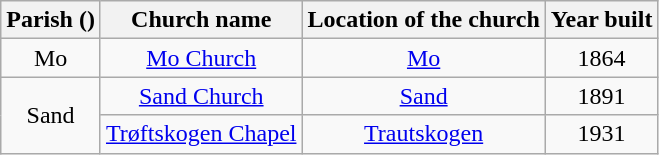<table class="wikitable" style="text-align:center">
<tr>
<th>Parish ()</th>
<th>Church name</th>
<th>Location of the church</th>
<th>Year built</th>
</tr>
<tr>
<td rowspan="1">Mo</td>
<td><a href='#'>Mo Church</a></td>
<td><a href='#'>Mo</a></td>
<td>1864</td>
</tr>
<tr>
<td rowspan="2">Sand</td>
<td><a href='#'>Sand Church</a></td>
<td><a href='#'>Sand</a></td>
<td>1891</td>
</tr>
<tr>
<td><a href='#'>Trøftskogen Chapel</a></td>
<td><a href='#'>Trautskogen</a></td>
<td>1931</td>
</tr>
</table>
